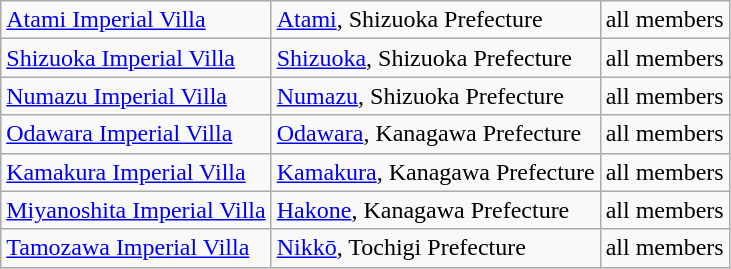<table class="wikitable">
<tr>
<td><a href='#'>Atami Imperial Villa</a></td>
<td><a href='#'>Atami</a>, Shizuoka Prefecture</td>
<td>all members</td>
</tr>
<tr>
<td><a href='#'>Shizuoka Imperial Villa</a></td>
<td><a href='#'>Shizuoka</a>, Shizuoka Prefecture</td>
<td>all members</td>
</tr>
<tr>
<td><a href='#'>Numazu Imperial Villa</a></td>
<td><a href='#'>Numazu</a>, Shizuoka Prefecture</td>
<td>all members</td>
</tr>
<tr>
<td><a href='#'>Odawara Imperial Villa</a></td>
<td><a href='#'>Odawara</a>, Kanagawa Prefecture</td>
<td>all members</td>
</tr>
<tr>
<td><a href='#'>Kamakura Imperial Villa</a></td>
<td><a href='#'>Kamakura</a>, Kanagawa Prefecture</td>
<td>all members</td>
</tr>
<tr>
<td><a href='#'>Miyanoshita Imperial Villa</a></td>
<td><a href='#'>Hakone</a>, Kanagawa Prefecture</td>
<td>all members</td>
</tr>
<tr>
<td><a href='#'>Tamozawa Imperial Villa</a></td>
<td><a href='#'>Nikkō</a>, Tochigi Prefecture</td>
<td>all members</td>
</tr>
</table>
